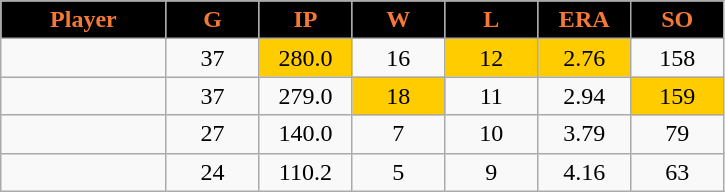<table class="wikitable sortable">
<tr>
<th style="background:black;color:#f47937;" width="16%">Player</th>
<th style="background:black;color:#f47937;" width="9%">G</th>
<th style="background:black;color:#f47937;" width="9%">IP</th>
<th style="background:black;color:#f47937;" width="9%">W</th>
<th style="background:black;color:#f47937;" width="9%">L</th>
<th style="background:black;color:#f47937;" width="9%">ERA</th>
<th style="background:black;color:#f47937;" width="9%">SO</th>
</tr>
<tr align="center">
<td></td>
<td>37</td>
<td bgcolor="#FFCC00">280.0</td>
<td>16</td>
<td bgcolor="#FFCC00">12</td>
<td bgcolor="#FFCC00">2.76</td>
<td>158</td>
</tr>
<tr align="center">
<td></td>
<td>37</td>
<td>279.0</td>
<td bgcolor="#FFCC00">18</td>
<td>11</td>
<td>2.94</td>
<td bgcolor="#FFCC00">159</td>
</tr>
<tr align="center">
<td></td>
<td>27</td>
<td>140.0</td>
<td>7</td>
<td>10</td>
<td>3.79</td>
<td>79</td>
</tr>
<tr align="center">
<td></td>
<td>24</td>
<td>110.2</td>
<td>5</td>
<td>9</td>
<td>4.16</td>
<td>63</td>
</tr>
</table>
